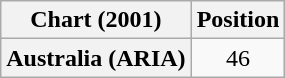<table class="wikitable plainrowheaders">
<tr>
<th>Chart (2001)</th>
<th>Position</th>
</tr>
<tr>
<th scope="row">Australia (ARIA)</th>
<td align="center">46</td>
</tr>
</table>
